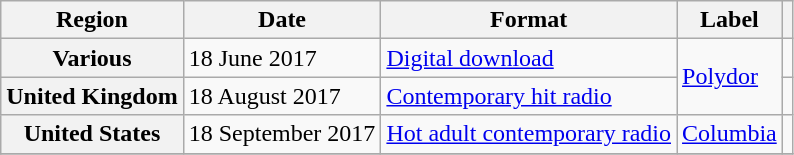<table class="wikitable plainrowheaders">
<tr>
<th scope="col">Region</th>
<th scope="col">Date</th>
<th scope="col">Format</th>
<th scope="col">Label</th>
<th scope="col"></th>
</tr>
<tr>
<th scope="row">Various</th>
<td>18 June 2017</td>
<td><a href='#'>Digital download</a></td>
<td rowspan="2"><a href='#'>Polydor</a></td>
<td></td>
</tr>
<tr>
<th scope="row">United Kingdom</th>
<td>18 August 2017</td>
<td><a href='#'>Contemporary hit radio</a></td>
<td></td>
</tr>
<tr>
<th scope="row">United States</th>
<td>18 September 2017</td>
<td><a href='#'>Hot adult contemporary radio</a></td>
<td><a href='#'>Columbia</a></td>
<td></td>
</tr>
<tr>
</tr>
</table>
